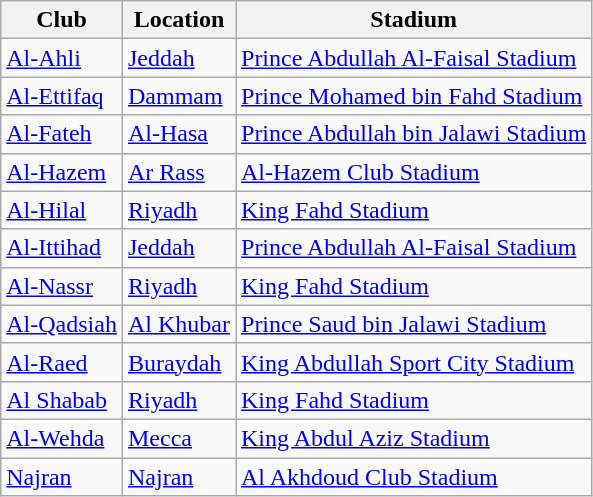<table class="wikitable sortable">
<tr>
<th>Club</th>
<th>Location</th>
<th>Stadium</th>
</tr>
<tr>
<td><a href='#'>Al-Ahli</a></td>
<td><a href='#'>Jeddah</a></td>
<td><a href='#'>Prince Abdullah Al-Faisal Stadium</a></td>
</tr>
<tr>
<td><a href='#'>Al-Ettifaq</a></td>
<td><a href='#'>Dammam</a></td>
<td><a href='#'>Prince Mohamed bin Fahd Stadium</a></td>
</tr>
<tr>
<td><a href='#'>Al-Fateh</a></td>
<td><a href='#'>Al-Hasa</a></td>
<td><a href='#'>Prince Abdullah bin Jalawi Stadium</a></td>
</tr>
<tr>
<td><a href='#'>Al-Hazem</a></td>
<td><a href='#'>Ar Rass</a></td>
<td><a href='#'>Al-Hazem Club Stadium</a></td>
</tr>
<tr>
<td><a href='#'>Al-Hilal</a></td>
<td><a href='#'>Riyadh</a></td>
<td><a href='#'>King Fahd Stadium</a></td>
</tr>
<tr>
<td><a href='#'>Al-Ittihad</a></td>
<td><a href='#'>Jeddah</a></td>
<td><a href='#'>Prince Abdullah Al-Faisal Stadium</a></td>
</tr>
<tr>
<td><a href='#'>Al-Nassr</a></td>
<td><a href='#'>Riyadh</a></td>
<td><a href='#'>King Fahd Stadium</a></td>
</tr>
<tr>
<td><a href='#'>Al-Qadsiah</a></td>
<td><a href='#'>Al Khubar</a></td>
<td><a href='#'>Prince Saud bin Jalawi Stadium</a></td>
</tr>
<tr>
<td><a href='#'>Al-Raed</a></td>
<td><a href='#'>Buraydah</a></td>
<td><a href='#'>King Abdullah Sport City Stadium</a></td>
</tr>
<tr>
<td><a href='#'>Al Shabab</a></td>
<td><a href='#'>Riyadh</a></td>
<td><a href='#'>King Fahd Stadium</a></td>
</tr>
<tr>
<td><a href='#'>Al-Wehda</a></td>
<td><a href='#'>Mecca</a></td>
<td><a href='#'>King Abdul Aziz Stadium</a></td>
</tr>
<tr>
<td><a href='#'>Najran</a></td>
<td><a href='#'>Najran</a></td>
<td><a href='#'>Al Akhdoud Club Stadium</a></td>
</tr>
</table>
